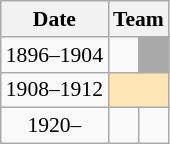<table class="wikitable" style="text-align:center; font-size:90%;">
<tr>
<th>Date</th>
<th colspan=2>Team</th>
</tr>
<tr>
<td>1896–1904</td>
<td></td>
<td style="background:darkgray"></td>
</tr>
<tr>
<td>1908–1912</td>
<td colspan=2 style= "background:moccasin"></td>
</tr>
<tr>
<td>1920–</td>
<td></td>
<td></td>
</tr>
</table>
